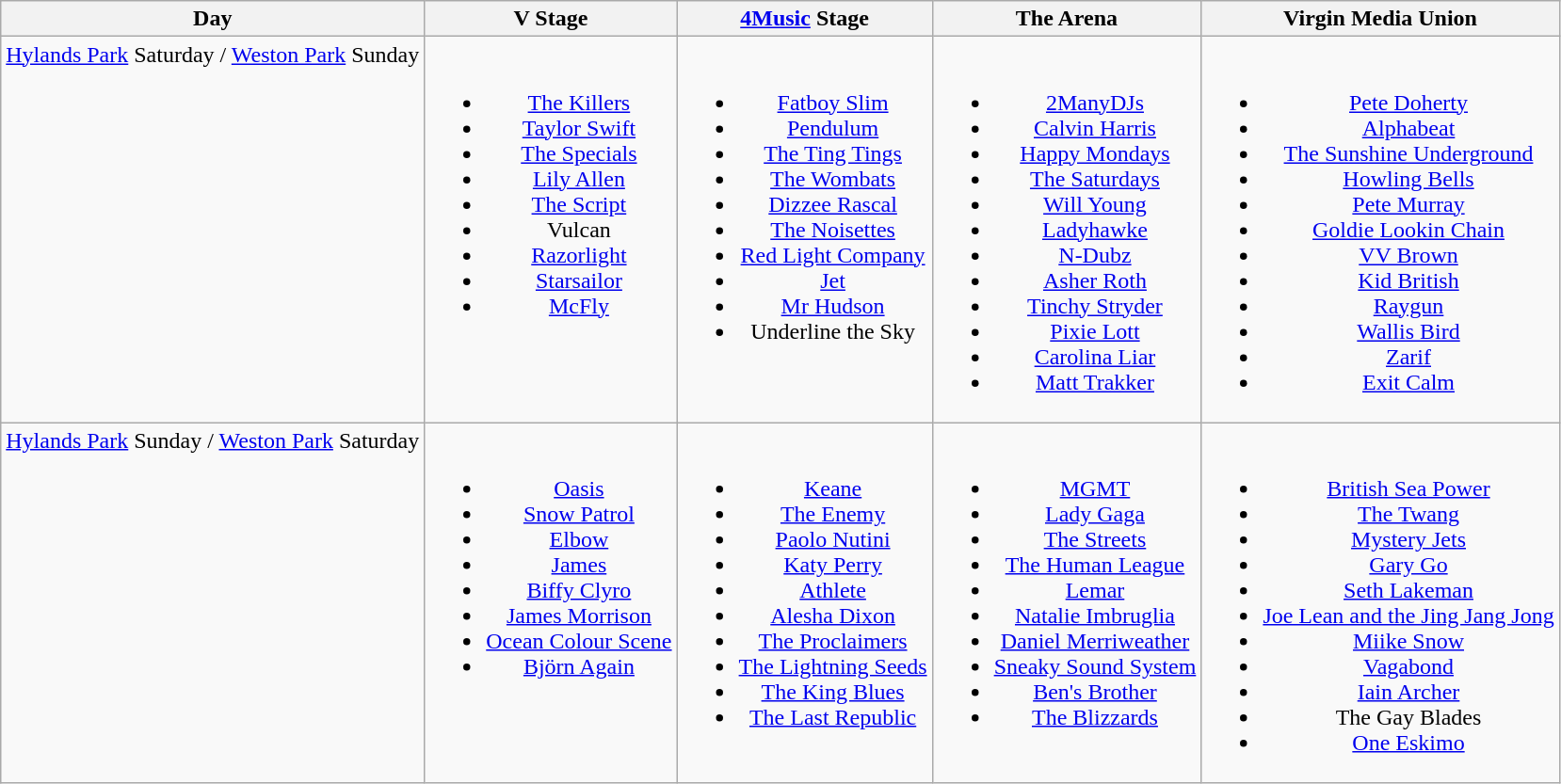<table class="wikitable" style="text-align:center;">
<tr>
<th>Day</th>
<th>V Stage</th>
<th><a href='#'>4Music</a> Stage</th>
<th>The Arena</th>
<th>Virgin Media Union</th>
</tr>
<tr style="vertical-align: top">
<td><a href='#'>Hylands Park</a> Saturday / <a href='#'>Weston Park</a> Sunday</td>
<td><br><ul><li><a href='#'>The Killers</a></li><li><a href='#'>Taylor Swift</a></li><li><a href='#'>The Specials</a></li><li><a href='#'>Lily Allen</a></li><li><a href='#'>The Script</a></li><li>Vulcan</li><li><a href='#'>Razorlight</a></li><li><a href='#'>Starsailor</a></li><li><a href='#'>McFly</a></li></ul></td>
<td><br><ul><li><a href='#'>Fatboy Slim</a></li><li><a href='#'>Pendulum</a></li><li><a href='#'>The Ting Tings</a></li><li><a href='#'>The Wombats</a></li><li><a href='#'>Dizzee Rascal</a></li><li><a href='#'>The Noisettes</a></li><li><a href='#'>Red Light Company</a></li><li><a href='#'>Jet</a></li><li><a href='#'>Mr Hudson</a></li><li>Underline the Sky</li></ul></td>
<td><br><ul><li><a href='#'>2ManyDJs</a></li><li><a href='#'>Calvin Harris</a></li><li><a href='#'>Happy Mondays</a></li><li><a href='#'>The Saturdays</a></li><li><a href='#'>Will Young</a></li><li><a href='#'>Ladyhawke</a></li><li><a href='#'>N-Dubz</a></li><li><a href='#'>Asher Roth</a></li><li><a href='#'>Tinchy Stryder</a></li><li><a href='#'>Pixie Lott</a></li><li><a href='#'>Carolina Liar</a></li><li><a href='#'>Matt Trakker</a></li></ul></td>
<td><br><ul><li><a href='#'>Pete Doherty</a></li><li><a href='#'>Alphabeat</a></li><li><a href='#'>The Sunshine Underground</a></li><li><a href='#'>Howling Bells</a></li><li><a href='#'>Pete Murray</a></li><li><a href='#'>Goldie Lookin Chain</a></li><li><a href='#'>VV Brown</a></li><li><a href='#'>Kid British</a></li><li><a href='#'>Raygun</a></li><li><a href='#'>Wallis Bird</a></li><li><a href='#'>Zarif</a></li><li><a href='#'>Exit Calm</a></li></ul></td>
</tr>
<tr style="vertical-align: top">
<td><a href='#'>Hylands Park</a> Sunday / <a href='#'>Weston Park</a> Saturday</td>
<td><br><ul><li><a href='#'>Oasis</a></li><li><a href='#'>Snow Patrol</a></li><li><a href='#'>Elbow</a></li><li><a href='#'>James</a></li><li><a href='#'>Biffy Clyro</a></li><li><a href='#'>James Morrison</a></li><li><a href='#'>Ocean Colour Scene</a></li><li><a href='#'>Björn Again</a></li></ul></td>
<td><br><ul><li><a href='#'>Keane</a></li><li><a href='#'>The Enemy</a></li><li><a href='#'>Paolo Nutini</a></li><li><a href='#'>Katy Perry</a></li><li><a href='#'>Athlete</a></li><li><a href='#'>Alesha Dixon</a></li><li><a href='#'>The Proclaimers</a></li><li><a href='#'>The Lightning Seeds</a></li><li><a href='#'>The King Blues</a></li><li><a href='#'>The Last Republic</a></li></ul></td>
<td><br><ul><li><a href='#'>MGMT</a></li><li><a href='#'>Lady Gaga</a></li><li><a href='#'>The Streets</a></li><li><a href='#'>The Human League</a></li><li><a href='#'>Lemar</a></li><li><a href='#'>Natalie Imbruglia</a></li><li><a href='#'>Daniel Merriweather</a></li><li><a href='#'>Sneaky Sound System</a></li><li><a href='#'>Ben's Brother</a></li><li><a href='#'>The Blizzards</a></li></ul></td>
<td><br><ul><li><a href='#'>British Sea Power</a></li><li><a href='#'>The Twang</a></li><li><a href='#'>Mystery Jets</a></li><li><a href='#'>Gary Go</a></li><li><a href='#'>Seth Lakeman</a></li><li><a href='#'>Joe Lean and the Jing Jang Jong</a></li><li><a href='#'>Miike Snow</a></li><li><a href='#'>Vagabond</a></li><li><a href='#'>Iain Archer</a></li><li>The Gay Blades</li><li><a href='#'>One Eskimo</a></li></ul></td>
</tr>
</table>
